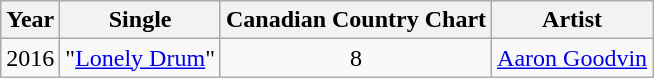<table class="wikitable" style="text-align:center;">
<tr>
<th>Year</th>
<th>Single</th>
<th>Canadian Country Chart</th>
<th>Artist</th>
</tr>
<tr>
<td>2016</td>
<td>"<a href='#'>Lonely Drum</a>"</td>
<td>8</td>
<td><a href='#'>Aaron Goodvin</a></td>
</tr>
</table>
